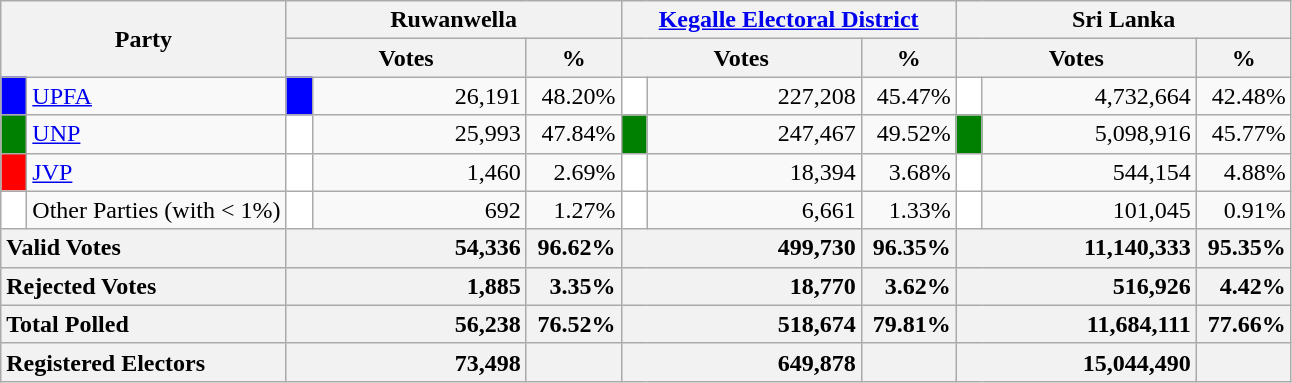<table class="wikitable">
<tr>
<th colspan="2" width="144px"rowspan="2">Party</th>
<th colspan="3" width="216px">Ruwanwella</th>
<th colspan="3" width="216px"><a href='#'>Kegalle Electoral District</a></th>
<th colspan="3" width="216px">Sri Lanka</th>
</tr>
<tr>
<th colspan="2" width="144px">Votes</th>
<th>%</th>
<th colspan="2" width="144px">Votes</th>
<th>%</th>
<th colspan="2" width="144px">Votes</th>
<th>%</th>
</tr>
<tr>
<td style="background-color:blue;" width="10px"></td>
<td style="text-align:left;"><a href='#'>UPFA</a></td>
<td style="background-color:blue;" width="10px"></td>
<td style="text-align:right;">26,191</td>
<td style="text-align:right;">48.20%</td>
<td style="background-color:white;" width="10px"></td>
<td style="text-align:right;">227,208</td>
<td style="text-align:right;">45.47%</td>
<td style="background-color:white;" width="10px"></td>
<td style="text-align:right;">4,732,664</td>
<td style="text-align:right;">42.48%</td>
</tr>
<tr>
<td style="background-color:green;" width="10px"></td>
<td style="text-align:left;"><a href='#'>UNP</a></td>
<td style="background-color:white;" width="10px"></td>
<td style="text-align:right;">25,993</td>
<td style="text-align:right;">47.84%</td>
<td style="background-color:green;" width="10px"></td>
<td style="text-align:right;">247,467</td>
<td style="text-align:right;">49.52%</td>
<td style="background-color:green;" width="10px"></td>
<td style="text-align:right;">5,098,916</td>
<td style="text-align:right;">45.77%</td>
</tr>
<tr>
<td style="background-color:red;" width="10px"></td>
<td style="text-align:left;"><a href='#'>JVP</a></td>
<td style="background-color:white;" width="10px"></td>
<td style="text-align:right;">1,460</td>
<td style="text-align:right;">2.69%</td>
<td style="background-color:white;" width="10px"></td>
<td style="text-align:right;">18,394</td>
<td style="text-align:right;">3.68%</td>
<td style="background-color:white;" width="10px"></td>
<td style="text-align:right;">544,154</td>
<td style="text-align:right;">4.88%</td>
</tr>
<tr>
<td style="background-color:white;" width="10px"></td>
<td style="text-align:left;">Other Parties (with < 1%)</td>
<td style="background-color:white;" width="10px"></td>
<td style="text-align:right;">692</td>
<td style="text-align:right;">1.27%</td>
<td style="background-color:white;" width="10px"></td>
<td style="text-align:right;">6,661</td>
<td style="text-align:right;">1.33%</td>
<td style="background-color:white;" width="10px"></td>
<td style="text-align:right;">101,045</td>
<td style="text-align:right;">0.91%</td>
</tr>
<tr>
<th colspan="2" width="144px"style="text-align:left;">Valid Votes</th>
<th style="text-align:right;"colspan="2" width="144px">54,336</th>
<th style="text-align:right;">96.62%</th>
<th style="text-align:right;"colspan="2" width="144px">499,730</th>
<th style="text-align:right;">96.35%</th>
<th style="text-align:right;"colspan="2" width="144px">11,140,333</th>
<th style="text-align:right;">95.35%</th>
</tr>
<tr>
<th colspan="2" width="144px"style="text-align:left;">Rejected Votes</th>
<th style="text-align:right;"colspan="2" width="144px">1,885</th>
<th style="text-align:right;">3.35%</th>
<th style="text-align:right;"colspan="2" width="144px">18,770</th>
<th style="text-align:right;">3.62%</th>
<th style="text-align:right;"colspan="2" width="144px">516,926</th>
<th style="text-align:right;">4.42%</th>
</tr>
<tr>
<th colspan="2" width="144px"style="text-align:left;">Total Polled</th>
<th style="text-align:right;"colspan="2" width="144px">56,238</th>
<th style="text-align:right;">76.52%</th>
<th style="text-align:right;"colspan="2" width="144px">518,674</th>
<th style="text-align:right;">79.81%</th>
<th style="text-align:right;"colspan="2" width="144px">11,684,111</th>
<th style="text-align:right;">77.66%</th>
</tr>
<tr>
<th colspan="2" width="144px"style="text-align:left;">Registered Electors</th>
<th style="text-align:right;"colspan="2" width="144px">73,498</th>
<th></th>
<th style="text-align:right;"colspan="2" width="144px">649,878</th>
<th></th>
<th style="text-align:right;"colspan="2" width="144px">15,044,490</th>
<th></th>
</tr>
</table>
